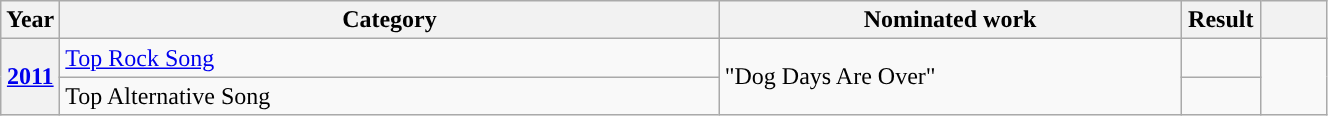<table class="wikitable plainrowheaders" style="width:70%;">
<tr>
<th scope="col" style="width:4%;">Year</th>
<th scope="col" style="width:50%;">Category</th>
<th scope="col" style="width:35%;">Nominated work</th>
<th scope="col" style="width:6%;">Result</th>
<th scope="col" style="width:6%;"></th>
</tr>
<tr>
<th rowspan="2" scope="row"><a href='#'>2011</a></th>
<td><a href='#'>Top Rock Song</a></td>
<td rowspan="2">"Dog Days Are Over"</td>
<td></td>
<td rowspan="2" style="text-align:center;"></td>
</tr>
<tr>
<td>Top Alternative Song</td>
<td></td>
</tr>
</table>
